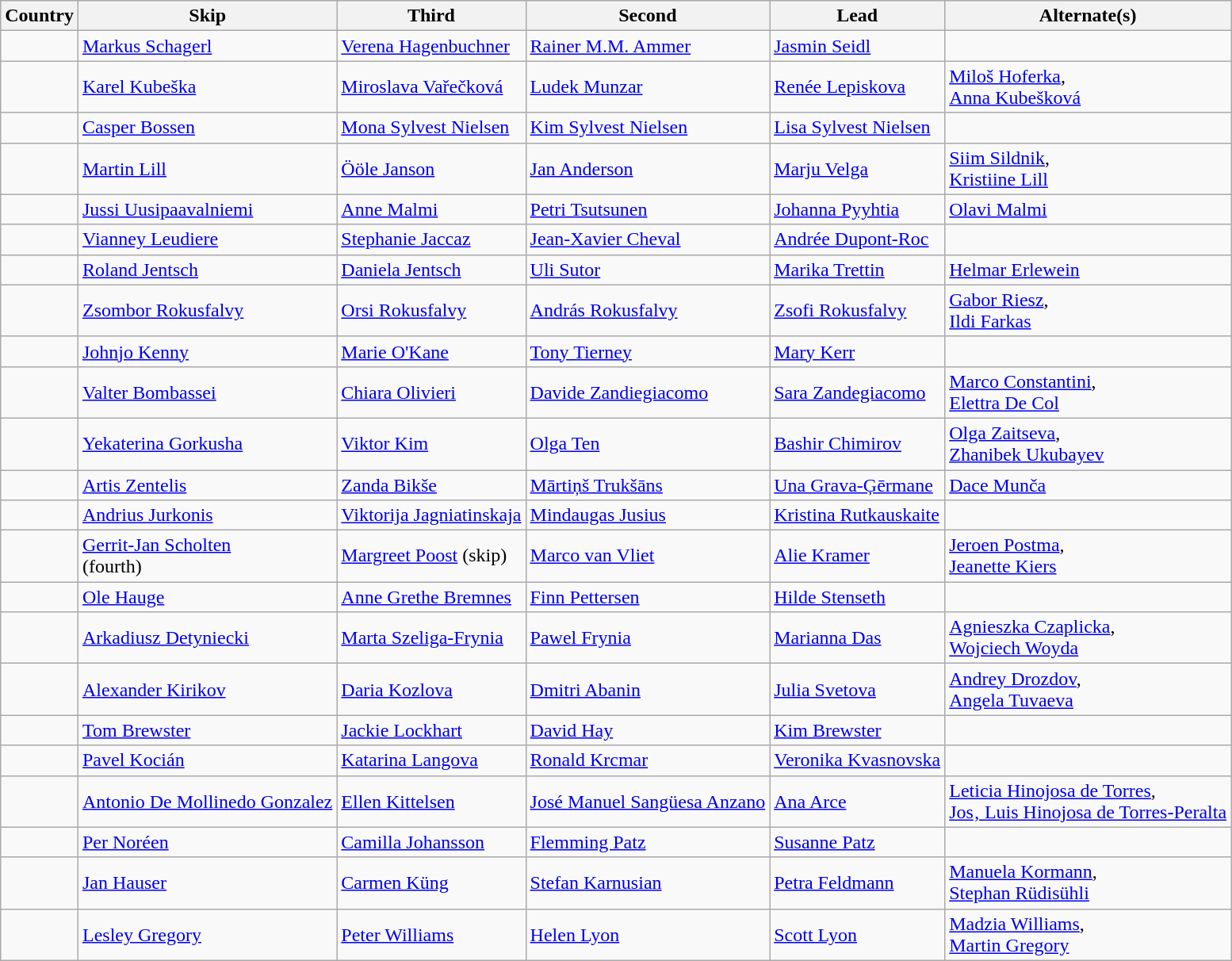<table class="wikitable">
<tr>
<th>Country</th>
<th>Skip</th>
<th>Third</th>
<th>Second</th>
<th>Lead</th>
<th>Alternate(s)</th>
</tr>
<tr>
<td></td>
<td><a href='#'>Markus Schagerl</a></td>
<td><a href='#'>Verena Hagenbuchner</a></td>
<td><a href='#'>Rainer M.M. Ammer</a></td>
<td><a href='#'>Jasmin Seidl</a></td>
<td></td>
</tr>
<tr>
<td></td>
<td><a href='#'>Karel Kubeška</a></td>
<td><a href='#'>Miroslava Vařečková</a></td>
<td><a href='#'>Ludek Munzar</a></td>
<td><a href='#'>Renée Lepiskova</a></td>
<td><a href='#'>Miloš Hoferka</a>,<br><a href='#'>Anna Kubešková</a></td>
</tr>
<tr>
<td></td>
<td><a href='#'>Casper Bossen</a></td>
<td><a href='#'>Mona Sylvest Nielsen</a></td>
<td><a href='#'>Kim Sylvest Nielsen</a></td>
<td><a href='#'>Lisa Sylvest Nielsen</a></td>
<td></td>
</tr>
<tr>
<td></td>
<td><a href='#'>Martin Lill</a></td>
<td><a href='#'>Ööle Janson</a></td>
<td><a href='#'>Jan Anderson</a></td>
<td><a href='#'>Marju Velga</a></td>
<td><a href='#'>Siim Sildnik</a>,<br><a href='#'>Kristiine Lill</a></td>
</tr>
<tr>
<td></td>
<td><a href='#'>Jussi Uusipaavalniemi</a></td>
<td><a href='#'>Anne Malmi</a></td>
<td><a href='#'>Petri Tsutsunen</a></td>
<td><a href='#'>Johanna Pyyhtia</a></td>
<td><a href='#'>Olavi Malmi</a></td>
</tr>
<tr>
<td></td>
<td><a href='#'>Vianney Leudiere</a></td>
<td><a href='#'>Stephanie Jaccaz</a></td>
<td><a href='#'>Jean-Xavier Cheval</a></td>
<td><a href='#'>Andrée Dupont-Roc</a></td>
<td></td>
</tr>
<tr>
<td></td>
<td><a href='#'>Roland Jentsch</a></td>
<td><a href='#'>Daniela Jentsch</a></td>
<td><a href='#'>Uli Sutor</a></td>
<td><a href='#'>Marika Trettin</a></td>
<td><a href='#'>Helmar Erlewein</a></td>
</tr>
<tr>
<td></td>
<td><a href='#'>Zsombor Rokusfalvy</a></td>
<td><a href='#'>Orsi Rokusfalvy</a></td>
<td><a href='#'>András Rokusfalvy</a></td>
<td><a href='#'>Zsofi Rokusfalvy</a></td>
<td><a href='#'>Gabor Riesz</a>,<br><a href='#'>Ildi Farkas</a></td>
</tr>
<tr>
<td></td>
<td><a href='#'>Johnjo Kenny</a></td>
<td><a href='#'>Marie O'Kane</a></td>
<td><a href='#'>Tony Tierney</a></td>
<td><a href='#'>Mary Kerr</a></td>
<td></td>
</tr>
<tr>
<td></td>
<td><a href='#'>Valter Bombassei</a></td>
<td><a href='#'>Chiara Olivieri</a></td>
<td><a href='#'>Davide Zandiegiacomo</a></td>
<td><a href='#'>Sara Zandegiacomo</a></td>
<td><a href='#'>Marco Constantini</a>,<br><a href='#'>Elettra De Col</a></td>
</tr>
<tr>
<td></td>
<td><a href='#'>Yekaterina Gorkusha</a></td>
<td><a href='#'>Viktor Kim</a></td>
<td><a href='#'>Olga Ten</a></td>
<td><a href='#'>Bashir Chimirov</a></td>
<td><a href='#'>Olga Zaitseva</a>,<br><a href='#'>Zhanibek Ukubayev</a></td>
</tr>
<tr>
<td></td>
<td><a href='#'>Artis Zentelis</a></td>
<td><a href='#'>Zanda Bikše</a></td>
<td><a href='#'>Mārtiņš Trukšāns</a></td>
<td><a href='#'>Una Grava-Ģērmane</a></td>
<td><a href='#'>Dace Munča</a></td>
</tr>
<tr>
<td></td>
<td><a href='#'>Andrius Jurkonis</a></td>
<td><a href='#'>Viktorija Jagniatinskaja</a></td>
<td><a href='#'>Mindaugas Jusius</a></td>
<td><a href='#'>Kristina Rutkauskaite</a></td>
<td></td>
</tr>
<tr>
<td></td>
<td><a href='#'>Gerrit-Jan Scholten</a><br>(fourth)</td>
<td><a href='#'>Margreet Poost</a> (skip)</td>
<td><a href='#'>Marco van Vliet</a></td>
<td><a href='#'>Alie Kramer</a></td>
<td><a href='#'>Jeroen Postma</a>,<br><a href='#'>Jeanette Kiers</a></td>
</tr>
<tr>
<td></td>
<td><a href='#'>Ole Hauge</a></td>
<td><a href='#'>Anne Grethe Bremnes</a></td>
<td><a href='#'>Finn Pettersen</a></td>
<td><a href='#'>Hilde Stenseth</a></td>
<td></td>
</tr>
<tr>
<td></td>
<td><a href='#'>Arkadiusz Detyniecki</a></td>
<td><a href='#'>Marta Szeliga-Frynia</a></td>
<td><a href='#'>Pawel Frynia</a></td>
<td><a href='#'>Marianna Das</a></td>
<td><a href='#'>Agnieszka Czaplicka</a>,<br><a href='#'>Wojciech Woyda</a></td>
</tr>
<tr>
<td></td>
<td><a href='#'>Alexander Kirikov</a></td>
<td><a href='#'>Daria Kozlova</a></td>
<td><a href='#'>Dmitri Abanin</a></td>
<td><a href='#'>Julia Svetova</a></td>
<td><a href='#'>Andrey Drozdov</a>,<br><a href='#'>Angela Tuvaeva</a></td>
</tr>
<tr>
<td></td>
<td><a href='#'>Tom Brewster</a></td>
<td><a href='#'>Jackie Lockhart</a></td>
<td><a href='#'>David Hay</a></td>
<td><a href='#'>Kim Brewster</a></td>
<td></td>
</tr>
<tr>
<td></td>
<td><a href='#'>Pavel Kocián</a></td>
<td><a href='#'>Katarina Langova</a></td>
<td><a href='#'>Ronald Krcmar</a></td>
<td><a href='#'>Veronika Kvasnovska</a></td>
<td></td>
</tr>
<tr>
<td></td>
<td><a href='#'>Antonio De Mollinedo Gonzalez</a></td>
<td><a href='#'>Ellen Kittelsen</a></td>
<td><a href='#'>José Manuel Sangüesa Anzano</a></td>
<td><a href='#'>Ana Arce</a></td>
<td><a href='#'>Leticia Hinojosa de Torres</a>,<br><a href='#'>Jos‚ Luis Hinojosa de Torres-Peralta</a></td>
</tr>
<tr>
<td></td>
<td><a href='#'>Per Noréen</a></td>
<td><a href='#'>Camilla Johansson</a></td>
<td><a href='#'>Flemming Patz</a></td>
<td><a href='#'>Susanne Patz</a></td>
<td></td>
</tr>
<tr>
<td></td>
<td><a href='#'>Jan Hauser</a></td>
<td><a href='#'>Carmen Küng</a></td>
<td><a href='#'>Stefan Karnusian</a></td>
<td><a href='#'>Petra Feldmann</a></td>
<td><a href='#'>Manuela Kormann</a>,<br><a href='#'>Stephan Rüdisühli</a></td>
</tr>
<tr>
<td></td>
<td><a href='#'>Lesley Gregory</a></td>
<td><a href='#'>Peter Williams</a></td>
<td><a href='#'>Helen Lyon</a></td>
<td><a href='#'>Scott Lyon</a></td>
<td><a href='#'>Madzia Williams</a>,<br><a href='#'>Martin Gregory</a></td>
</tr>
</table>
